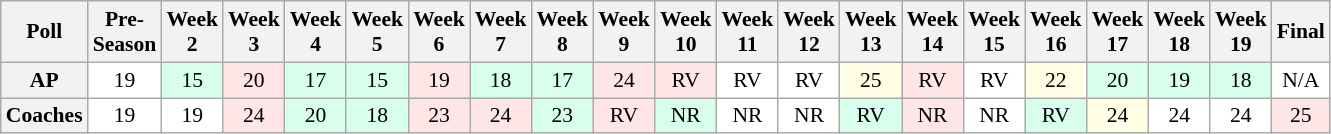<table class="wikitable" style="white-space:nowrap;font-size:90%">
<tr>
<th>Poll</th>
<th>Pre-<br>Season</th>
<th>Week<br>2</th>
<th>Week<br>3</th>
<th>Week<br>4</th>
<th>Week<br>5</th>
<th>Week<br>6</th>
<th>Week<br>7</th>
<th>Week<br>8</th>
<th>Week<br>9</th>
<th>Week<br>10</th>
<th>Week<br>11</th>
<th>Week<br>12</th>
<th>Week<br>13</th>
<th>Week<br>14</th>
<th>Week<br>15</th>
<th>Week<br>16</th>
<th>Week<br>17</th>
<th>Week<br>18</th>
<th>Week<br>19</th>
<th>Final</th>
</tr>
<tr style="text-align:center;">
<th>AP</th>
<td style="background:#FFF;">19</td>
<td style="background:#D8FFEB;">15</td>
<td style="background:#FFE6E6;">20</td>
<td style="background:#D8FFEB;">17</td>
<td style="background:#D8FFEB;">15</td>
<td style="background:#FFE6E6;">19</td>
<td style="background:#D8FFEB;">18</td>
<td style="background:#D8FFEB;">17</td>
<td style="background:#FFE6E6;">24</td>
<td style="background:#FFE6E6;">RV</td>
<td style="background:#FFF;">RV</td>
<td style="background:#FFF;">RV</td>
<td style="background:#FFFFE6;">25</td>
<td style="background:#FFE6E6;">RV</td>
<td style="background:#FFF;">RV</td>
<td style="background:#FFFFE6;">22</td>
<td style="background:#D8FFEB;">20</td>
<td style="background:#D8FFEB;">19</td>
<td style="background:#D8FFEB;">18</td>
<td style="background:#FFF;">N/A</td>
</tr>
<tr style="text-align:center;">
<th>Coaches</th>
<td style="background:#FFF;">19</td>
<td style="background:#FFF;">19</td>
<td style="background:#FFE6E6;">24</td>
<td style="background:#D8FFEB;">20</td>
<td style="background:#D8FFEB;">18</td>
<td style="background:#FFE6E6;">23</td>
<td style="background:#FFE6E6;">24</td>
<td style="background:#D8FFEB;">23</td>
<td style="background:#FFE6E6;">RV</td>
<td style="background:#D8FFEB;">NR</td>
<td style="background:#FFF;">NR</td>
<td style="background:#FFF;">NR</td>
<td style="background:#D8FFEB;">RV</td>
<td style="background:#FFE6E6;">NR</td>
<td style="background:#FFF;">NR</td>
<td style="background:#D8FFEB;">RV</td>
<td style="background:#FFFFE6;">24</td>
<td style="background:#FFF;">24</td>
<td style="background:#FFF;">24</td>
<td style="background:#FFE6E6;">25</td>
</tr>
</table>
